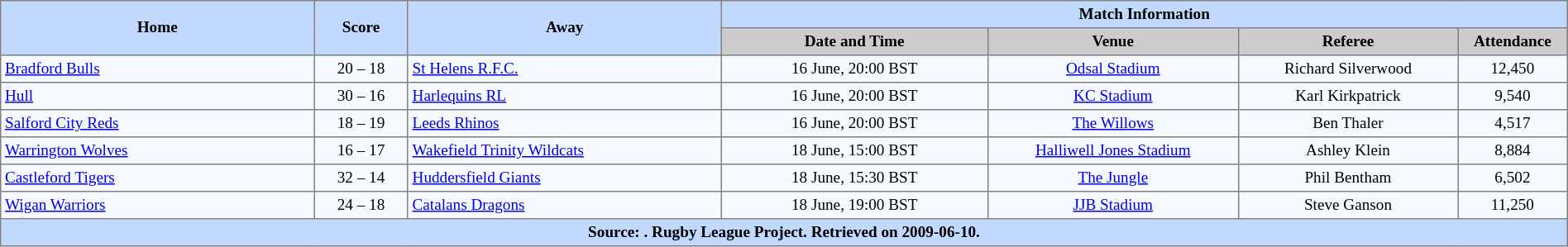<table border="1" cellpadding="3" cellspacing="0" style="border-collapse:collapse; font-size:80%; text-align:center; width:100%;">
<tr style="background:#c1d8ff;">
<th rowspan="2" style="width:20%;">Home</th>
<th rowspan="2" style="width:6%;">Score</th>
<th rowspan="2" style="width:20%;">Away</th>
<th colspan=6>Match Information</th>
</tr>
<tr style="background:#ccc;">
<th width=17%>Date and Time</th>
<th width=16%>Venue</th>
<th width=14%>Referee</th>
<th width=7%>Attendance</th>
</tr>
<tr style="background:#f5faff;">
<td align=left> <a href='#'>Bradford Bulls</a></td>
<td>20 – 18</td>
<td align=left> <a href='#'>St Helens R.F.C.</a></td>
<td>16 June, 20:00 BST</td>
<td><a href='#'>Odsal Stadium</a></td>
<td>Richard Silverwood</td>
<td>12,450</td>
</tr>
<tr style="background:#f5faff;">
<td align=left> <a href='#'>Hull</a></td>
<td>30 – 16</td>
<td align=left> <a href='#'>Harlequins RL</a></td>
<td>16 June, 20:00 BST</td>
<td><a href='#'>KC Stadium</a></td>
<td>Karl Kirkpatrick</td>
<td>9,540</td>
</tr>
<tr style="background:#f5faff;">
<td align=left> <a href='#'>Salford City Reds</a></td>
<td>18 – 19</td>
<td align=left> <a href='#'>Leeds Rhinos</a></td>
<td>16 June, 20:00 BST</td>
<td><a href='#'>The Willows</a></td>
<td>Ben Thaler</td>
<td>4,517</td>
</tr>
<tr style="background:#f5faff;">
<td align=left> <a href='#'>Warrington Wolves</a></td>
<td>16 – 17</td>
<td align=left> <a href='#'>Wakefield Trinity Wildcats</a></td>
<td>18 June, 15:00 BST</td>
<td><a href='#'>Halliwell Jones Stadium</a></td>
<td>Ashley Klein</td>
<td>8,884</td>
</tr>
<tr style="background:#f5faff;">
<td align=left> <a href='#'>Castleford Tigers</a></td>
<td>32 – 14</td>
<td align=left> <a href='#'>Huddersfield Giants</a></td>
<td>18 June, 15:30 BST</td>
<td><a href='#'>The Jungle</a></td>
<td>Phil Bentham</td>
<td>6,502</td>
</tr>
<tr style="background:#f5faff;">
<td align=left> <a href='#'>Wigan Warriors</a></td>
<td>24 – 18</td>
<td align=left> <a href='#'>Catalans Dragons</a></td>
<td>18 June, 19:00 BST</td>
<td><a href='#'>JJB Stadium</a></td>
<td>Steve Ganson</td>
<td>11,250</td>
</tr>
<tr style="background:#c1d8ff;">
<th colspan=10>Source: . Rugby League Project. Retrieved on 2009-06-10.</th>
</tr>
</table>
